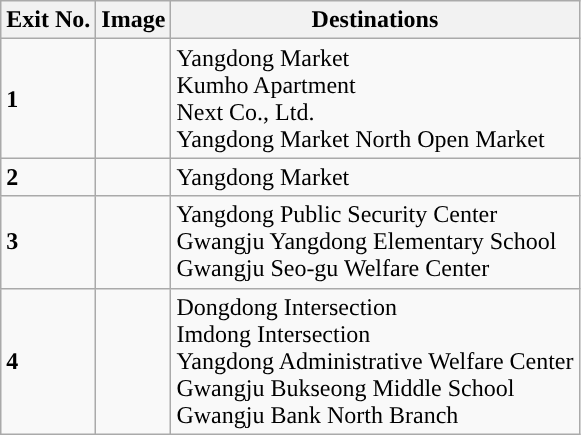<table class="wikitable">
<tr>
<th>Exit No.</th>
<th>Image</th>
<th>Destinations</th>
</tr>
<tr>
<td><strong>1</strong></td>
<td></td>
<td>Yangdong Market<br>Kumho Apartment<br>Next Co., Ltd.<br>Yangdong Market North Open Market</td>
</tr>
<tr>
<td><strong>2</strong></td>
<td></td>
<td>Yangdong Market</td>
</tr>
<tr>
<td><strong>3</strong></td>
<td></td>
<td>Yangdong Public Security Center<br>Gwangju Yangdong Elementary School<br>Gwangju Seo-gu Welfare Center</td>
</tr>
<tr>
<td><strong>4</strong></td>
<td></td>
<td>Dongdong Intersection<br>Imdong Intersection<br>Yangdong Administrative Welfare Center<br>Gwangju Bukseong Middle School<br>Gwangju Bank North Branch</td>
</tr>
</table>
